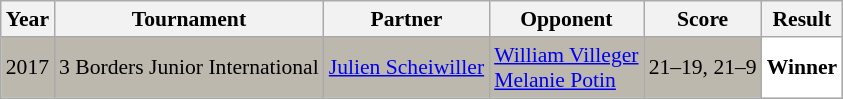<table class="sortable wikitable" style="font-size: 90%;">
<tr>
<th>Year</th>
<th>Tournament</th>
<th>Partner</th>
<th>Opponent</th>
<th>Score</th>
<th>Result</th>
</tr>
<tr style="background:#BDB8AD">
<td align="center">2017</td>
<td align="left">3 Borders Junior International</td>
<td align="left"> <a href='#'>Julien Scheiwiller</a></td>
<td align="left"> <a href='#'>William Villeger</a><br> <a href='#'>Melanie Potin</a></td>
<td align="left">21–19, 21–9</td>
<td style="text-align:left; background:white"> <strong>Winner</strong></td>
</tr>
</table>
